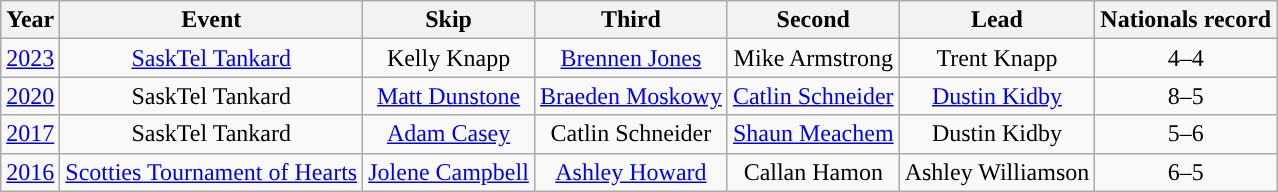<table class="wikitable">
<tr>
<th scope="col">Year</th>
<th scope="col">Event</th>
<th scope="col">Skip</th>
<th scope="col">Third</th>
<th scope="col">Second</th>
<th scope="col">Lead</th>
<th scope="col">Nationals record</th>
</tr>
<tr style="text-align:center;">
<td><a href='#'>2023</a></td>
<td><a href='#'>SaskTel Tankard</a></td>
<td>Kelly Knapp</td>
<td><a href='#'>Brennen Jones</a></td>
<td>Mike Armstrong</td>
<td>Trent Knapp</td>
<td>4–4</td>
</tr>
<tr style="text-align:center;">
<td><a href='#'>2020</a></td>
<td>SaskTel Tankard</td>
<td><a href='#'>Matt Dunstone</a></td>
<td><a href='#'>Braeden Moskowy</a></td>
<td><a href='#'>Catlin Schneider</a></td>
<td><a href='#'>Dustin Kidby</a></td>
<td>8–5</td>
</tr>
<tr style="text-align:center;">
<td><a href='#'>2017</a></td>
<td>SaskTel Tankard</td>
<td><a href='#'>Adam Casey</a></td>
<td>Catlin Schneider</td>
<td><a href='#'>Shaun Meachem</a></td>
<td>Dustin Kidby</td>
<td>5–6</td>
</tr>
<tr style="text-align:center;">
<td><a href='#'>2016</a></td>
<td><a href='#'>Scotties Tournament of Hearts</a></td>
<td><a href='#'>Jolene Campbell</a></td>
<td><a href='#'>Ashley Howard</a></td>
<td>Callan Hamon</td>
<td>Ashley Williamson</td>
<td>6–5</td>
</tr>
</table>
